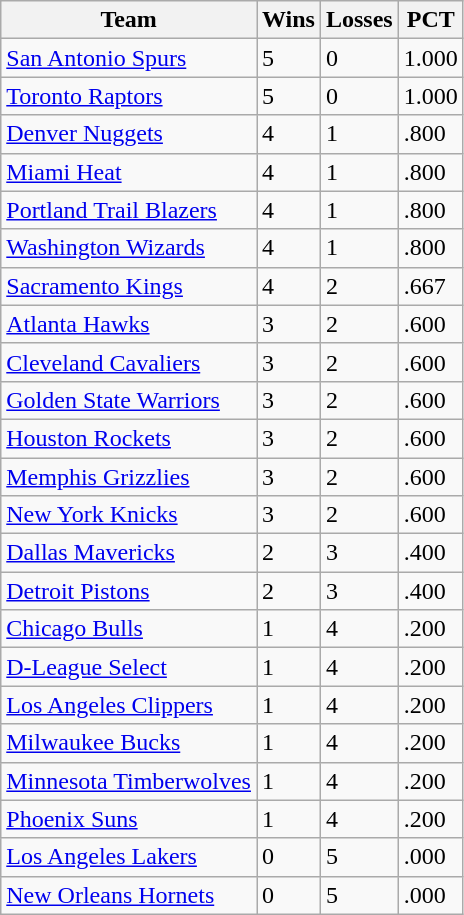<table class="wikitable sortable">
<tr>
<th>Team</th>
<th>Wins</th>
<th>Losses</th>
<th>PCT</th>
</tr>
<tr>
<td><a href='#'>San Antonio Spurs</a></td>
<td>5</td>
<td>0</td>
<td>1.000</td>
</tr>
<tr>
<td><a href='#'>Toronto Raptors</a></td>
<td>5</td>
<td>0</td>
<td>1.000</td>
</tr>
<tr>
<td><a href='#'>Denver Nuggets</a></td>
<td>4</td>
<td>1</td>
<td>.800</td>
</tr>
<tr>
<td><a href='#'>Miami Heat</a></td>
<td>4</td>
<td>1</td>
<td>.800</td>
</tr>
<tr>
<td><a href='#'>Portland Trail Blazers</a></td>
<td>4</td>
<td>1</td>
<td>.800</td>
</tr>
<tr>
<td><a href='#'>Washington Wizards</a></td>
<td>4</td>
<td>1</td>
<td>.800</td>
</tr>
<tr>
<td><a href='#'>Sacramento Kings</a></td>
<td>4</td>
<td>2</td>
<td>.667</td>
</tr>
<tr>
<td><a href='#'>Atlanta Hawks</a></td>
<td>3</td>
<td>2</td>
<td>.600</td>
</tr>
<tr>
<td><a href='#'>Cleveland Cavaliers</a></td>
<td>3</td>
<td>2</td>
<td>.600</td>
</tr>
<tr>
<td><a href='#'>Golden State Warriors</a></td>
<td>3</td>
<td>2</td>
<td>.600</td>
</tr>
<tr>
<td><a href='#'>Houston Rockets</a></td>
<td>3</td>
<td>2</td>
<td>.600</td>
</tr>
<tr>
<td><a href='#'>Memphis Grizzlies</a></td>
<td>3</td>
<td>2</td>
<td>.600</td>
</tr>
<tr>
<td><a href='#'>New York Knicks</a></td>
<td>3</td>
<td>2</td>
<td>.600</td>
</tr>
<tr>
<td><a href='#'>Dallas Mavericks</a></td>
<td>2</td>
<td>3</td>
<td>.400</td>
</tr>
<tr>
<td><a href='#'>Detroit Pistons</a></td>
<td>2</td>
<td>3</td>
<td>.400</td>
</tr>
<tr>
<td><a href='#'>Chicago Bulls</a></td>
<td>1</td>
<td>4</td>
<td>.200</td>
</tr>
<tr>
<td><a href='#'>D-League Select</a></td>
<td>1</td>
<td>4</td>
<td>.200</td>
</tr>
<tr>
<td><a href='#'>Los Angeles Clippers</a></td>
<td>1</td>
<td>4</td>
<td>.200</td>
</tr>
<tr>
<td><a href='#'>Milwaukee Bucks</a></td>
<td>1</td>
<td>4</td>
<td>.200</td>
</tr>
<tr>
<td><a href='#'>Minnesota Timberwolves</a></td>
<td>1</td>
<td>4</td>
<td>.200</td>
</tr>
<tr>
<td><a href='#'>Phoenix Suns</a></td>
<td>1</td>
<td>4</td>
<td>.200</td>
</tr>
<tr>
<td><a href='#'>Los Angeles Lakers</a></td>
<td>0</td>
<td>5</td>
<td>.000</td>
</tr>
<tr>
<td><a href='#'>New Orleans Hornets</a></td>
<td>0</td>
<td>5</td>
<td>.000</td>
</tr>
</table>
